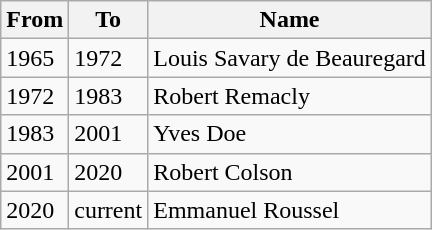<table class="wikitable">
<tr>
<th>From</th>
<th>To</th>
<th>Name</th>
</tr>
<tr>
<td>1965</td>
<td>1972</td>
<td>Louis Savary de Beauregard</td>
</tr>
<tr>
<td>1972</td>
<td>1983</td>
<td>Robert Remacly</td>
</tr>
<tr>
<td>1983</td>
<td>2001</td>
<td>Yves Doe</td>
</tr>
<tr>
<td>2001</td>
<td>2020</td>
<td>Robert Colson</td>
</tr>
<tr>
<td>2020</td>
<td>current</td>
<td>Emmanuel Roussel</td>
</tr>
</table>
